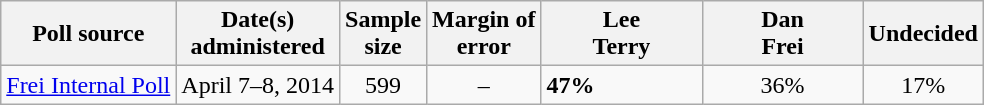<table class="wikitable">
<tr>
<th>Poll source</th>
<th>Date(s)<br>administered</th>
<th>Sample<br>size</th>
<th>Margin of<br>error</th>
<th style="width:100px;">Lee<br>Terry</th>
<th style="width:100px;">Dan<br>Frei</th>
<th>Undecided</th>
</tr>
<tr>
<td><a href='#'>Frei Internal Poll</a></td>
<td align=center>April 7–8, 2014</td>
<td align=center>599</td>
<td align=center>–</td>
<td><strong>47%</strong></td>
<td align=center>36%</td>
<td align=center>17%</td>
</tr>
</table>
